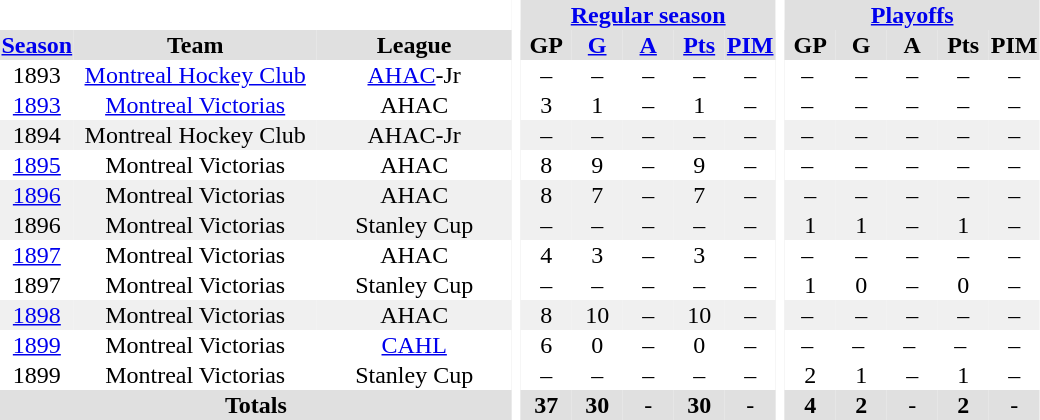<table border="0" cellpadding="1" cellspacing="0" style="text-align:center;">
<tr style="background:#e0e0e0;">
<th colspan="3"  bgcolor="#ffffff"> </th>
<th rowspan="99" bgcolor="#ffffff"> </th>
<th colspan="5"><a href='#'>Regular season</a></th>
<th rowspan="99" bgcolor="#ffffff"> </th>
<th colspan="5"><a href='#'>Playoffs</a></th>
</tr>
<tr style="background:#e0e0e0;">
<th><a href='#'>Season</a></th>
<th style="width:10em">Team</th>
<th style="width:8em">League</th>
<th style="width:2em">GP</th>
<th style="width:2em"><a href='#'>G</a></th>
<th style="width:2em"><a href='#'>A</a></th>
<th style="width:2em"><a href='#'>Pts</a></th>
<th style="width:2em"><a href='#'>PIM</a></th>
<th style="width:2em">GP</th>
<th style="width:2em">G</th>
<th style="width:2em">A</th>
<th style="width:2em">Pts</th>
<th style="width:2em">PIM</th>
</tr>
<tr>
<td>1893</td>
<td><a href='#'>Montreal Hockey Club</a></td>
<td><a href='#'>AHAC</a>-Jr</td>
<td>–</td>
<td>–</td>
<td>–</td>
<td>–</td>
<td>–</td>
<td>– </td>
<td>–</td>
<td>–</td>
<td>–</td>
<td>–</td>
</tr>
<tr>
<td><a href='#'>1893</a></td>
<td><a href='#'>Montreal Victorias</a></td>
<td>AHAC</td>
<td>3</td>
<td>1</td>
<td>–</td>
<td>1</td>
<td>–</td>
<td>– </td>
<td>–</td>
<td>–</td>
<td>–</td>
<td>–</td>
</tr>
<tr bgcolor="#f0f0f0">
<td>1894</td>
<td>Montreal Hockey Club</td>
<td>AHAC-Jr</td>
<td>–</td>
<td>–</td>
<td>–</td>
<td>–</td>
<td>–</td>
<td>– </td>
<td>–</td>
<td>–</td>
<td>–</td>
<td>–</td>
</tr>
<tr>
<td><a href='#'>1895</a></td>
<td>Montreal Victorias</td>
<td>AHAC</td>
<td>8</td>
<td>9</td>
<td>–</td>
<td>9</td>
<td>–</td>
<td>– </td>
<td>–</td>
<td>–</td>
<td>–</td>
<td>–</td>
</tr>
<tr bgcolor="#f0f0f0">
<td><a href='#'>1896</a></td>
<td>Montreal Victorias</td>
<td>AHAC</td>
<td>8</td>
<td>7</td>
<td>–</td>
<td>7</td>
<td>–</td>
<td> – </td>
<td>–</td>
<td>–</td>
<td>–</td>
<td>–</td>
</tr>
<tr bgcolor="#f0f0f0">
<td>1896</td>
<td>Montreal Victorias</td>
<td>Stanley Cup</td>
<td>–</td>
<td>–</td>
<td>–</td>
<td>–</td>
<td>–</td>
<td>1</td>
<td>1</td>
<td>–</td>
<td>1</td>
<td>–</td>
</tr>
<tr>
<td><a href='#'>1897</a></td>
<td>Montreal Victorias</td>
<td>AHAC</td>
<td>4</td>
<td>3</td>
<td>–</td>
<td>3</td>
<td>–</td>
<td>– </td>
<td>–</td>
<td>–</td>
<td>–</td>
<td>–</td>
</tr>
<tr>
<td>1897</td>
<td>Montreal Victorias</td>
<td>Stanley Cup</td>
<td>–</td>
<td>–</td>
<td>–</td>
<td>–</td>
<td>–</td>
<td>1</td>
<td>0</td>
<td>–</td>
<td>0</td>
<td>–</td>
</tr>
<tr bgcolor="#f0f0f0">
<td><a href='#'>1898</a></td>
<td>Montreal Victorias</td>
<td>AHAC</td>
<td>8</td>
<td>10</td>
<td>–</td>
<td>10</td>
<td>–</td>
<td>– </td>
<td>–</td>
<td>–</td>
<td>–</td>
<td>–</td>
</tr>
<tr>
<td><a href='#'>1899</a></td>
<td>Montreal Victorias</td>
<td><a href='#'>CAHL</a></td>
<td>6</td>
<td>0</td>
<td>–</td>
<td>0</td>
<td>–</td>
<td>– </td>
<td>– </td>
<td>– </td>
<td>– </td>
<td>–</td>
</tr>
<tr>
<td>1899</td>
<td>Montreal Victorias</td>
<td>Stanley Cup</td>
<td>–</td>
<td>–</td>
<td>–</td>
<td>–</td>
<td>–</td>
<td>2</td>
<td>1</td>
<td>–</td>
<td>1</td>
<td>–</td>
</tr>
<tr style="background:#e0e0e0;">
<td colspan="3"><strong>Totals</strong></td>
<td><strong>37</strong></td>
<td><strong>30</strong></td>
<td>-</td>
<td><strong>30</strong></td>
<td>-</td>
<td><strong>4</strong></td>
<td><strong>2</strong></td>
<td>-</td>
<td><strong>2</strong></td>
<td>-</td>
</tr>
</table>
